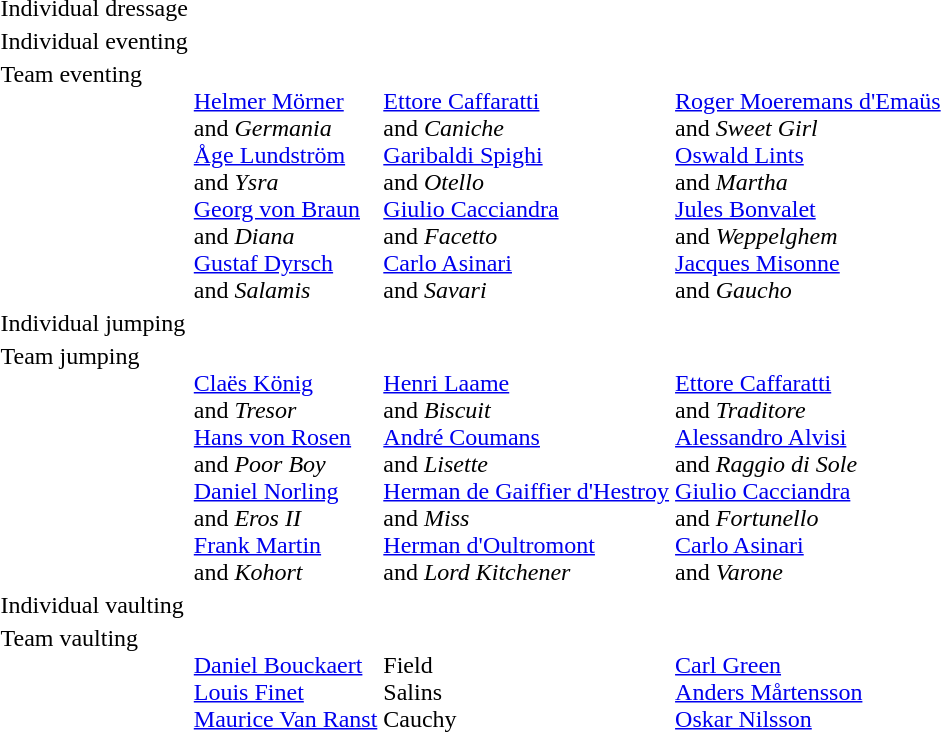<table>
<tr>
<td>Individual dressage<br></td>
<td></td>
<td></td>
<td></td>
</tr>
<tr valign="top">
<td>Individual eventing<br></td>
<td></td>
<td></td>
<td></td>
</tr>
<tr valign="top">
<td>Team eventing<br></td>
<td><br><a href='#'>Helmer Mörner</a> <br> and <em>Germania</em><br><a href='#'>Åge Lundström</a> <br> and <em>Ysra</em><br><a href='#'>Georg von Braun</a> <br> and <em>Diana</em><br><a href='#'>Gustaf Dyrsch</a> <br> and <em>Salamis</em></td>
<td><br><a href='#'>Ettore Caffaratti</a> <br> and <em>Caniche</em><br><a href='#'>Garibaldi Spighi</a> <br> and <em>Otello</em><br><a href='#'>Giulio Cacciandra</a> <br> and <em>Facetto</em><br><a href='#'>Carlo Asinari</a> <br> and <em>Savari</em></td>
<td><br><a href='#'>Roger Moeremans d'Emaüs</a> <br> and <em>Sweet Girl</em><br><a href='#'>Oswald Lints</a> <br> and <em>Martha</em><br><a href='#'>Jules Bonvalet</a> <br> and <em>Weppelghem</em><br><a href='#'>Jacques Misonne</a> <br> and <em>Gaucho</em></td>
</tr>
<tr valign="top">
<td>Individual jumping<br></td>
<td></td>
<td></td>
<td></td>
</tr>
<tr valign="top">
<td>Team jumping<br></td>
<td><br><a href='#'>Claës König</a> <br> and <em>Tresor</em><br><a href='#'>Hans von Rosen</a> <br> and <em>Poor Boy</em><br><a href='#'>Daniel Norling</a> <br> and <em>Eros II</em><br><a href='#'>Frank Martin</a> <br> and <em>Kohort</em></td>
<td><br><a href='#'>Henri Laame</a> <br> and <em>Biscuit</em><br><a href='#'>André Coumans</a> <br> and <em>Lisette</em><br><a href='#'>Herman de Gaiffier d'Hestroy</a> <br> and <em>Miss</em><br><a href='#'>Herman d'Oultromont</a> <br> and <em>Lord Kitchener</em></td>
<td><br><a href='#'>Ettore Caffaratti</a> <br> and <em>Traditore</em><br><a href='#'>Alessandro Alvisi</a> <br> and <em>Raggio di Sole</em><br><a href='#'>Giulio Cacciandra</a> <br> and <em>Fortunello</em><br><a href='#'>Carlo Asinari</a> <br> and <em>Varone</em></td>
</tr>
<tr valign="top">
<td>Individual vaulting<br></td>
<td></td>
<td></td>
<td></td>
</tr>
<tr valign="top">
<td>Team vaulting<br></td>
<td valign=top><br><a href='#'>Daniel Bouckaert</a><br><a href='#'>Louis Finet</a><br><a href='#'>Maurice Van Ranst</a></td>
<td valign=top><br>Field<br>Salins<br>Cauchy</td>
<td valign=top><br><a href='#'>Carl Green</a><br><a href='#'>Anders Mårtensson</a><br><a href='#'>Oskar Nilsson</a></td>
</tr>
</table>
